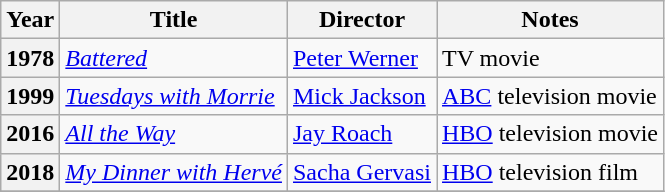<table class="wikitable sortable plainrowheaders">
<tr>
<th scope="col">Year</th>
<th scope="col">Title</th>
<th scope="col">Director</th>
<th scope="col" class="unsortable">Notes</th>
</tr>
<tr>
<th scope="row">1978</th>
<td><em><a href='#'>Battered</a></em></td>
<td data-sort-value="Werner, Peter"><a href='#'>Peter Werner</a></td>
<td>TV movie</td>
</tr>
<tr>
<th scope="row">1999</th>
<td><em><a href='#'>Tuesdays with Morrie</a></em></td>
<td data-sort-value="Jackson, Mick"><a href='#'>Mick Jackson</a></td>
<td><a href='#'>ABC</a> television movie</td>
</tr>
<tr>
<th scope="row">2016</th>
<td><em><a href='#'>All the Way</a></em></td>
<td data-sort-value="Roach, Jay"><a href='#'>Jay Roach</a></td>
<td><a href='#'>HBO</a> television movie</td>
</tr>
<tr>
<th scope="row">2018</th>
<td><em><a href='#'>My Dinner with Hervé</a></em></td>
<td data-sort-value="Gervasi, Sacha"><a href='#'>Sacha Gervasi</a></td>
<td><a href='#'>HBO</a> television film</td>
</tr>
<tr>
</tr>
</table>
